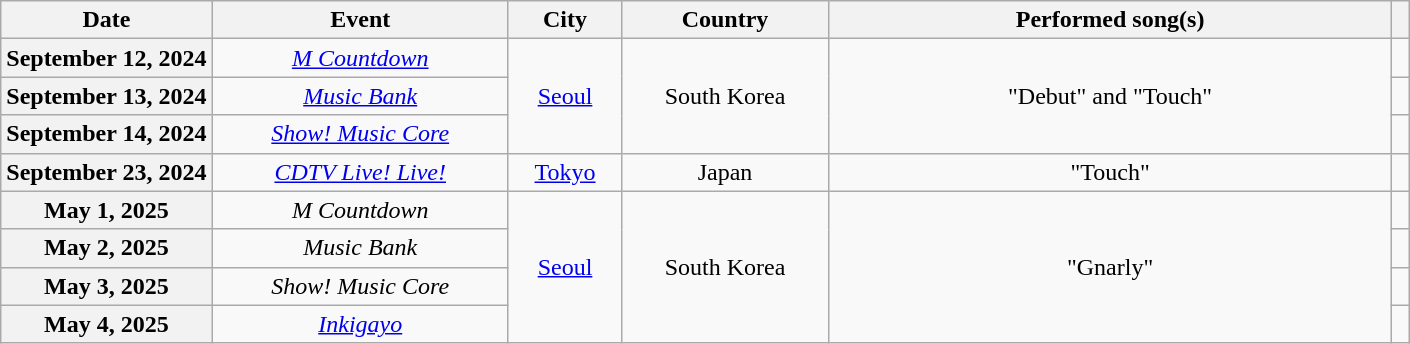<table class="wikitable plainrowheaders sortable" style="text-align:center">
<tr>
<th scope="col" style="width:15%">Date</th>
<th scope="col">Event</th>
<th scope="col">City</th>
<th scope="col">Country</th>
<th scope="col" style="width:40%">Performed song(s)</th>
<th scope="col" class="unsortable"></th>
</tr>
<tr>
<th scope="row">September 12, 2024</th>
<td><em><a href='#'>M Countdown</a></em></td>
<td rowspan="3"><a href='#'>Seoul</a></td>
<td rowspan="3">South Korea</td>
<td rowspan="3">"Debut" and "Touch"</td>
<td></td>
</tr>
<tr>
<th scope="row">September 13, 2024</th>
<td><em><a href='#'>Music Bank</a></em></td>
<td></td>
</tr>
<tr>
<th scope="row">September 14, 2024</th>
<td><em><a href='#'>Show! Music Core</a></em></td>
<td></td>
</tr>
<tr>
<th scope="row">September 23, 2024</th>
<td><em><a href='#'>CDTV Live! Live!</a></em></td>
<td><a href='#'>Tokyo</a></td>
<td>Japan</td>
<td>"Touch"</td>
<td></td>
</tr>
<tr>
<th scope="row">May 1, 2025</th>
<td><em>M Countdown</em></td>
<td rowspan="4"><a href='#'>Seoul</a></td>
<td rowspan="4">South Korea</td>
<td rowspan="4">"Gnarly"</td>
<td></td>
</tr>
<tr>
<th scope="row">May 2, 2025</th>
<td><em>Music Bank</em></td>
<td></td>
</tr>
<tr>
<th scope="row">May 3, 2025</th>
<td><em>Show! Music Core</em></td>
<td></td>
</tr>
<tr>
<th scope="row">May 4, 2025</th>
<td><em><a href='#'>Inkigayo</a></em></td>
<td></td>
</tr>
</table>
